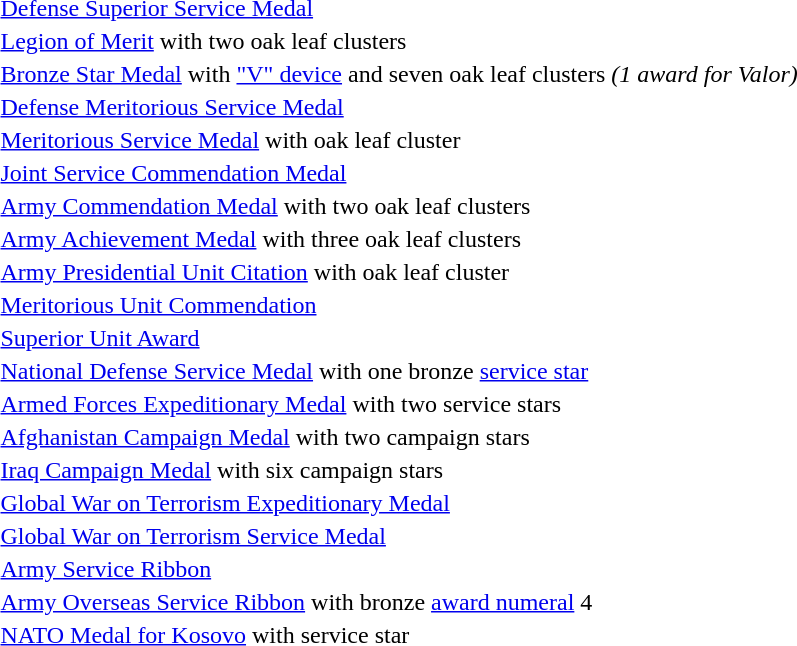<table>
<tr>
<td></td>
<td><a href='#'>Defense Superior Service Medal</a></td>
</tr>
<tr>
<td><span></span><span></span></td>
<td><a href='#'>Legion of Merit</a> with two oak leaf clusters</td>
</tr>
<tr>
<td><span></span><span></span><span></span><span></span></td>
<td><a href='#'>Bronze Star Medal</a> with <a href='#'>"V" device</a> and seven oak leaf clusters <em>(1 award for Valor)</em></td>
</tr>
<tr>
<td></td>
<td><a href='#'>Defense Meritorious Service Medal</a></td>
</tr>
<tr>
<td></td>
<td><a href='#'>Meritorious Service Medal</a> with oak leaf cluster</td>
</tr>
<tr>
<td></td>
<td><a href='#'>Joint Service Commendation Medal</a></td>
</tr>
<tr>
<td><span></span><span></span></td>
<td><a href='#'>Army Commendation Medal</a> with two oak leaf clusters</td>
</tr>
<tr>
<td><span></span><span></span><span></span></td>
<td><a href='#'>Army Achievement Medal</a> with three oak leaf clusters</td>
</tr>
<tr>
<td></td>
<td><a href='#'>Army Presidential Unit Citation</a> with oak leaf cluster</td>
</tr>
<tr>
<td></td>
<td><a href='#'>Meritorious Unit Commendation</a></td>
</tr>
<tr>
<td></td>
<td><a href='#'>Superior Unit Award</a></td>
</tr>
<tr>
<td></td>
<td><a href='#'>National Defense Service Medal</a> with one bronze <a href='#'>service star</a></td>
</tr>
<tr>
<td></td>
<td><a href='#'>Armed Forces Expeditionary Medal</a> with two service stars</td>
</tr>
<tr>
<td><span></span><span></span></td>
<td><a href='#'>Afghanistan Campaign Medal</a> with two campaign stars</td>
</tr>
<tr>
<td><span></span><span></span></td>
<td><a href='#'>Iraq Campaign Medal</a> with six campaign stars</td>
</tr>
<tr>
<td></td>
<td><a href='#'>Global War on Terrorism Expeditionary Medal</a></td>
</tr>
<tr>
<td></td>
<td><a href='#'>Global War on Terrorism Service Medal</a></td>
</tr>
<tr>
<td></td>
<td><a href='#'>Army Service Ribbon</a></td>
</tr>
<tr>
<td><span></span></td>
<td><a href='#'>Army Overseas Service Ribbon</a> with bronze <a href='#'>award numeral</a> 4</td>
</tr>
<tr>
<td></td>
<td><a href='#'>NATO Medal for Kosovo</a> with service star</td>
</tr>
</table>
